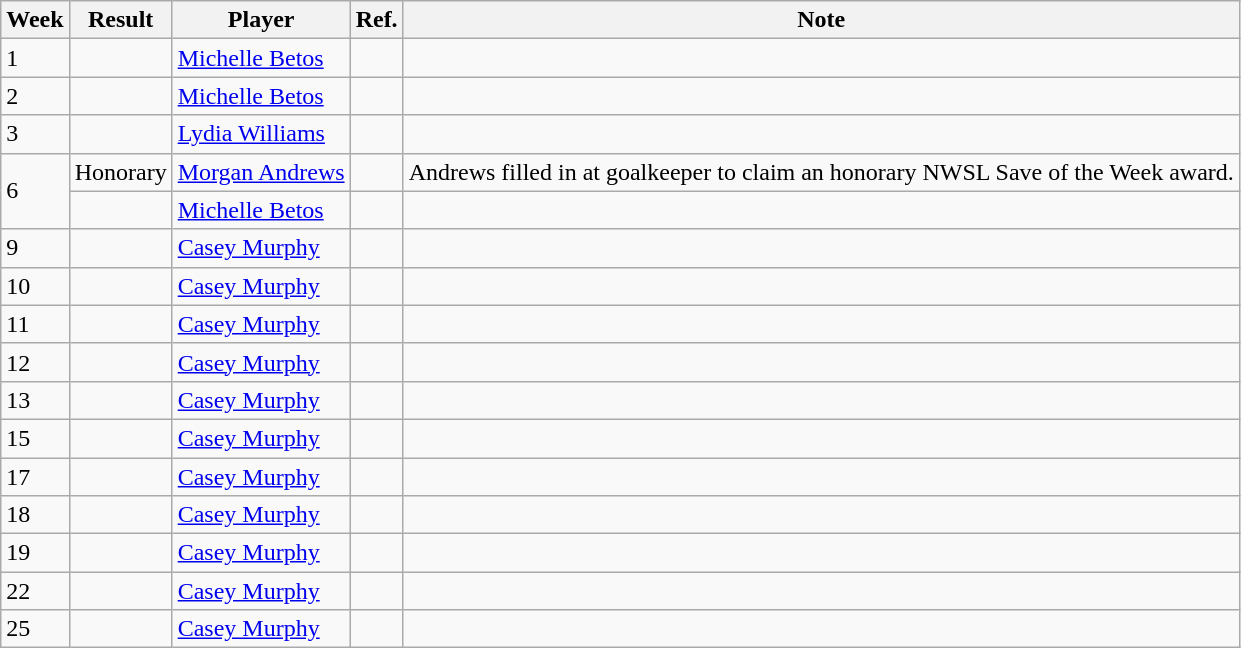<table class=wikitable>
<tr>
<th>Week</th>
<th>Result</th>
<th>Player</th>
<th>Ref.</th>
<th>Note</th>
</tr>
<tr>
<td>1</td>
<td></td>
<td> <a href='#'>Michelle Betos</a></td>
<td></td>
<td></td>
</tr>
<tr>
<td>2</td>
<td></td>
<td> <a href='#'>Michelle Betos</a></td>
<td></td>
<td></td>
</tr>
<tr>
<td>3</td>
<td></td>
<td> <a href='#'>Lydia Williams</a></td>
<td></td>
<td></td>
</tr>
<tr>
<td rowspan=2>6</td>
<td> Honorary</td>
<td> <a href='#'>Morgan Andrews</a></td>
<td></td>
<td>Andrews filled in at goalkeeper to claim an honorary NWSL Save of the Week award.</td>
</tr>
<tr>
<td></td>
<td> <a href='#'>Michelle Betos</a></td>
<td></td>
<td></td>
</tr>
<tr>
<td>9</td>
<td></td>
<td> <a href='#'>Casey Murphy</a></td>
<td></td>
<td></td>
</tr>
<tr>
<td>10</td>
<td></td>
<td> <a href='#'>Casey Murphy</a></td>
<td></td>
<td></td>
</tr>
<tr>
<td>11</td>
<td></td>
<td> <a href='#'>Casey Murphy</a></td>
<td></td>
<td></td>
</tr>
<tr>
<td>12</td>
<td></td>
<td> <a href='#'>Casey Murphy</a></td>
<td></td>
<td></td>
</tr>
<tr>
<td>13</td>
<td></td>
<td> <a href='#'>Casey Murphy</a></td>
<td></td>
<td></td>
</tr>
<tr>
<td>15</td>
<td></td>
<td> <a href='#'>Casey Murphy</a></td>
<td></td>
<td></td>
</tr>
<tr>
<td>17</td>
<td></td>
<td> <a href='#'>Casey Murphy</a></td>
<td></td>
<td></td>
</tr>
<tr>
<td>18</td>
<td></td>
<td> <a href='#'>Casey Murphy</a></td>
<td></td>
<td></td>
</tr>
<tr>
<td>19</td>
<td></td>
<td> <a href='#'>Casey Murphy</a></td>
<td></td>
<td></td>
</tr>
<tr>
<td>22</td>
<td></td>
<td> <a href='#'>Casey Murphy</a></td>
<td></td>
<td></td>
</tr>
<tr>
<td>25</td>
<td></td>
<td> <a href='#'>Casey Murphy</a></td>
<td></td>
<td></td>
</tr>
</table>
